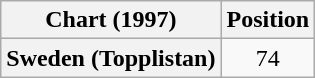<table class="wikitable plainrowheaders" style="text-align:center">
<tr>
<th scope="col">Chart (1997)</th>
<th scope="col">Position</th>
</tr>
<tr>
<th scope="row">Sweden (Topplistan)</th>
<td>74</td>
</tr>
</table>
